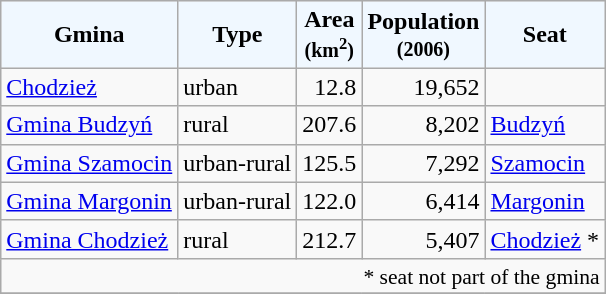<table class="wikitable">
<tr bgcolor="F0F8FF">
<td style="text-align:center;"><strong>Gmina</strong></td>
<td style="text-align:center;"><strong>Type</strong></td>
<td style="text-align:center;"><strong>Area<br><small>(km<sup>2</sup>)</small></strong></td>
<td style="text-align:center;"><strong>Population<br><small>(2006)</small></strong></td>
<td style="text-align:center;"><strong>Seat</strong></td>
</tr>
<tr>
<td><a href='#'>Chodzież</a></td>
<td>urban</td>
<td style="text-align:right;">12.8</td>
<td style="text-align:right;">19,652</td>
<td> </td>
</tr>
<tr>
<td><a href='#'>Gmina Budzyń</a></td>
<td>rural</td>
<td style="text-align:right;">207.6</td>
<td style="text-align:right;">8,202</td>
<td><a href='#'>Budzyń</a></td>
</tr>
<tr>
<td><a href='#'>Gmina Szamocin</a></td>
<td>urban-rural</td>
<td style="text-align:right;">125.5</td>
<td style="text-align:right;">7,292</td>
<td><a href='#'>Szamocin</a></td>
</tr>
<tr>
<td><a href='#'>Gmina Margonin</a></td>
<td>urban-rural</td>
<td style="text-align:right;">122.0</td>
<td style="text-align:right;">6,414</td>
<td><a href='#'>Margonin</a></td>
</tr>
<tr>
<td><a href='#'>Gmina Chodzież</a></td>
<td>rural</td>
<td style="text-align:right;">212.7</td>
<td style="text-align:right;">5,407</td>
<td><a href='#'>Chodzież</a> *</td>
</tr>
<tr>
<td colspan=5 style="text-align:right;font-size:90%">* seat not part of the gmina</td>
</tr>
<tr>
</tr>
</table>
